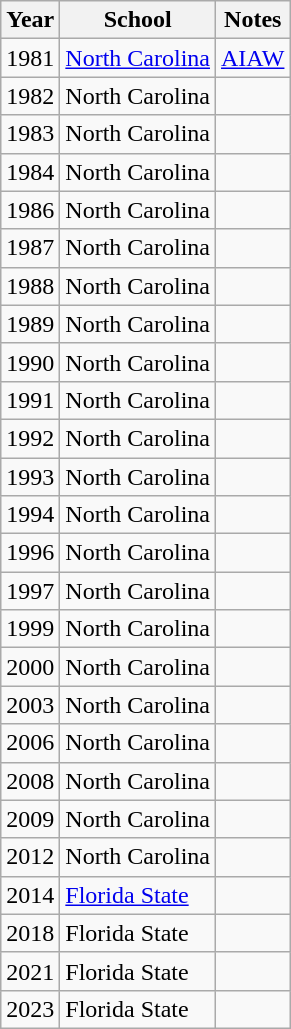<table class="wikitable">
<tr>
<th>Year</th>
<th>School</th>
<th>Notes</th>
</tr>
<tr>
<td>1981</td>
<td><a href='#'>North Carolina</a></td>
<td><a href='#'>AIAW</a></td>
</tr>
<tr>
<td>1982</td>
<td>North Carolina</td>
<td></td>
</tr>
<tr>
<td>1983</td>
<td>North Carolina</td>
<td></td>
</tr>
<tr>
<td>1984</td>
<td>North Carolina</td>
<td></td>
</tr>
<tr>
<td>1986</td>
<td>North Carolina</td>
<td></td>
</tr>
<tr>
<td>1987</td>
<td>North Carolina</td>
<td></td>
</tr>
<tr>
<td>1988</td>
<td>North Carolina</td>
<td></td>
</tr>
<tr>
<td>1989</td>
<td>North Carolina</td>
<td></td>
</tr>
<tr>
<td>1990</td>
<td>North Carolina</td>
<td></td>
</tr>
<tr>
<td>1991</td>
<td>North Carolina</td>
<td></td>
</tr>
<tr>
<td>1992</td>
<td>North Carolina</td>
<td></td>
</tr>
<tr>
<td>1993</td>
<td>North Carolina</td>
<td></td>
</tr>
<tr>
<td>1994</td>
<td>North Carolina</td>
<td></td>
</tr>
<tr>
<td>1996</td>
<td>North Carolina</td>
<td></td>
</tr>
<tr>
<td>1997</td>
<td>North Carolina</td>
<td></td>
</tr>
<tr>
<td>1999</td>
<td>North Carolina</td>
<td></td>
</tr>
<tr>
<td>2000</td>
<td>North Carolina</td>
<td></td>
</tr>
<tr>
<td>2003</td>
<td>North Carolina</td>
<td></td>
</tr>
<tr>
<td>2006</td>
<td>North Carolina</td>
<td></td>
</tr>
<tr>
<td>2008</td>
<td>North Carolina</td>
<td></td>
</tr>
<tr>
<td>2009</td>
<td>North Carolina</td>
<td></td>
</tr>
<tr>
<td>2012</td>
<td>North Carolina</td>
<td></td>
</tr>
<tr>
<td>2014</td>
<td><a href='#'>Florida State</a></td>
<td></td>
</tr>
<tr>
<td>2018</td>
<td>Florida State</td>
<td></td>
</tr>
<tr>
<td>2021</td>
<td>Florida State</td>
<td></td>
</tr>
<tr>
<td>2023</td>
<td>Florida State</td>
<td></td>
</tr>
</table>
